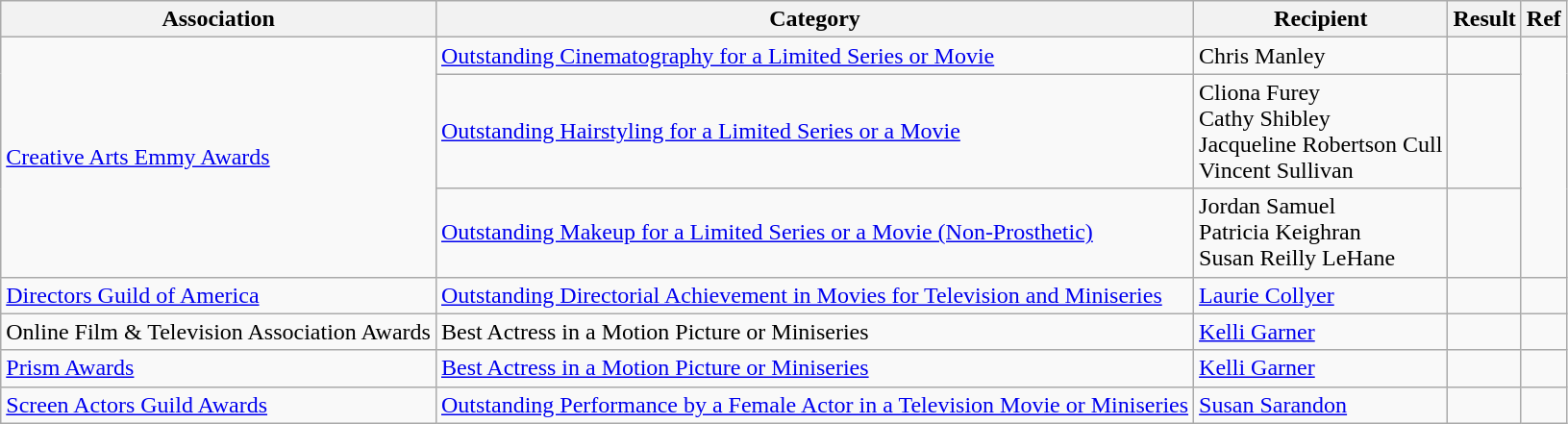<table class="wikitable">
<tr>
<th>Association</th>
<th>Category</th>
<th>Recipient</th>
<th>Result</th>
<th>Ref</th>
</tr>
<tr>
<td rowspan="3"><a href='#'>Creative Arts Emmy Awards</a></td>
<td><a href='#'>Outstanding Cinematography for a Limited Series or Movie</a></td>
<td>Chris Manley</td>
<td></td>
<td rowspan="3"></td>
</tr>
<tr>
<td><a href='#'>Outstanding Hairstyling for a Limited Series or a Movie</a></td>
<td>Cliona Furey<br>Cathy Shibley<br>Jacqueline Robertson Cull<br>Vincent Sullivan</td>
<td></td>
</tr>
<tr>
<td><a href='#'>Outstanding Makeup for a Limited Series or a Movie (Non-Prosthetic)</a></td>
<td>Jordan Samuel<br>Patricia Keighran<br>Susan Reilly LeHane</td>
<td></td>
</tr>
<tr>
<td><a href='#'>Directors Guild of America</a></td>
<td><a href='#'>Outstanding Directorial Achievement in Movies for Television and Miniseries</a></td>
<td><a href='#'>Laurie Collyer</a></td>
<td></td>
<td></td>
</tr>
<tr>
<td>Online Film & Television Association Awards</td>
<td>Best Actress in a Motion Picture or Miniseries</td>
<td><a href='#'>Kelli Garner</a></td>
<td></td>
<td></td>
</tr>
<tr>
<td><a href='#'>Prism Awards</a></td>
<td><a href='#'>Best Actress in a Motion Picture or Miniseries</a></td>
<td><a href='#'>Kelli Garner</a></td>
<td></td>
<td></td>
</tr>
<tr>
<td><a href='#'>Screen Actors Guild Awards</a></td>
<td><a href='#'>Outstanding Performance by a Female Actor in a Television Movie or Miniseries</a></td>
<td><a href='#'>Susan Sarandon</a></td>
<td></td>
<td></td>
</tr>
</table>
